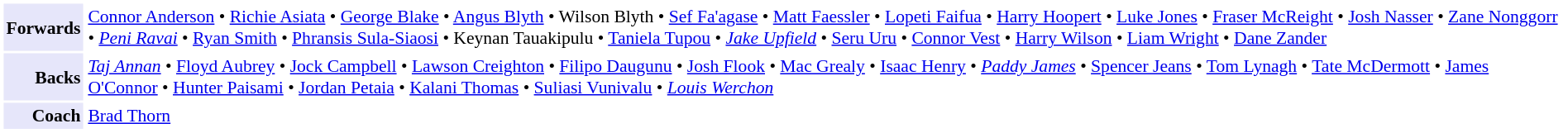<table cellpadding="2" style="border: 1px solid white; font-size:90%;">
<tr>
<td style="text-align:right;" bgcolor="lavender"><strong>Forwards</strong></td>
<td style="text-align:left;"><a href='#'>Connor Anderson</a> • <a href='#'>Richie Asiata</a> • <a href='#'>George Blake</a> • <a href='#'>Angus Blyth</a> • Wilson Blyth • <a href='#'>Sef Fa'agase</a> • <a href='#'>Matt Faessler</a> • <a href='#'>Lopeti Faifua</a> • <a href='#'>Harry Hoopert</a> • <a href='#'>Luke Jones</a> • <a href='#'>Fraser McReight</a> • <a href='#'>Josh Nasser</a> • <a href='#'>Zane Nonggorr</a> • <em><a href='#'>Peni Ravai</a></em> • <a href='#'>Ryan Smith</a> • <a href='#'>Phransis Sula-Siaosi</a> • Keynan Tauakipulu • <a href='#'>Taniela Tupou</a> • <em><a href='#'>Jake Upfield</a></em> • <a href='#'>Seru Uru</a> • <a href='#'>Connor Vest</a> • <a href='#'>Harry Wilson</a> • <a href='#'>Liam Wright</a> • <a href='#'>Dane Zander</a></td>
</tr>
<tr>
<td style="text-align:right;" bgcolor="lavender"><strong>Backs</strong></td>
<td style="text-align:left;"><em><a href='#'>Taj Annan</a></em> • <a href='#'>Floyd Aubrey</a> • <a href='#'>Jock Campbell</a> • <a href='#'>Lawson Creighton</a> • <a href='#'>Filipo Daugunu</a> • <a href='#'>Josh Flook</a> • <a href='#'>Mac Grealy</a> • <a href='#'>Isaac Henry</a> • <em><a href='#'>Paddy James</a></em> • <a href='#'>Spencer Jeans</a> • <a href='#'>Tom Lynagh</a> • <a href='#'>Tate McDermott</a> • <a href='#'>James O'Connor</a> • <a href='#'>Hunter Paisami</a> • <a href='#'>Jordan Petaia</a> • <a href='#'>Kalani Thomas</a> • <a href='#'>Suliasi Vunivalu</a> • <em><a href='#'>Louis Werchon</a></em></td>
</tr>
<tr>
<td style="text-align:right;" bgcolor="lavender"><strong>Coach</strong></td>
<td style="text-align:left;"><a href='#'>Brad Thorn</a></td>
</tr>
</table>
